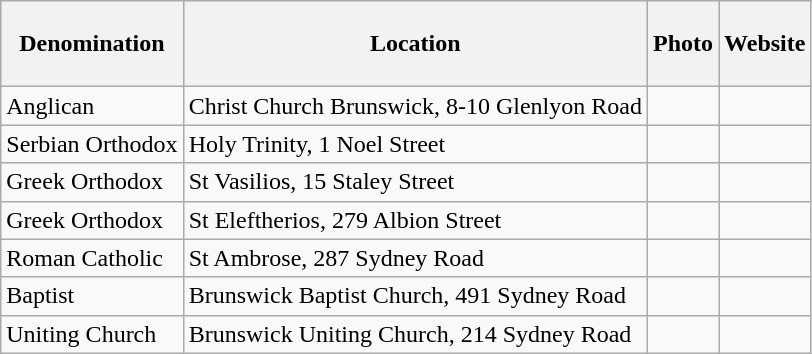<table class="wikitable">
<tr>
<th>Denomination</th>
<th><blockquote>Location</blockquote></th>
<th>Photo</th>
<th>Website</th>
</tr>
<tr>
<td>Anglican</td>
<td>Christ Church Brunswick, 8-10 Glenlyon Road</td>
<td></td>
<td></td>
</tr>
<tr>
<td>Serbian Orthodox</td>
<td>Holy Trinity, 1 Noel Street</td>
<td></td>
<td></td>
</tr>
<tr>
<td>Greek Orthodox</td>
<td>St Vasilios, 15 Staley Street</td>
<td></td>
<td></td>
</tr>
<tr>
<td>Greek Orthodox</td>
<td>St Eleftherios, 279 Albion Street</td>
<td></td>
<td></td>
</tr>
<tr>
<td>Roman Catholic</td>
<td>St Ambrose, 287 Sydney Road</td>
<td></td>
<td></td>
</tr>
<tr>
<td>Baptist</td>
<td>Brunswick Baptist Church, 491 Sydney Road</td>
<td></td>
<td></td>
</tr>
<tr>
<td>Uniting Church</td>
<td>Brunswick Uniting Church, 214 Sydney Road</td>
<td></td>
<td></td>
</tr>
</table>
